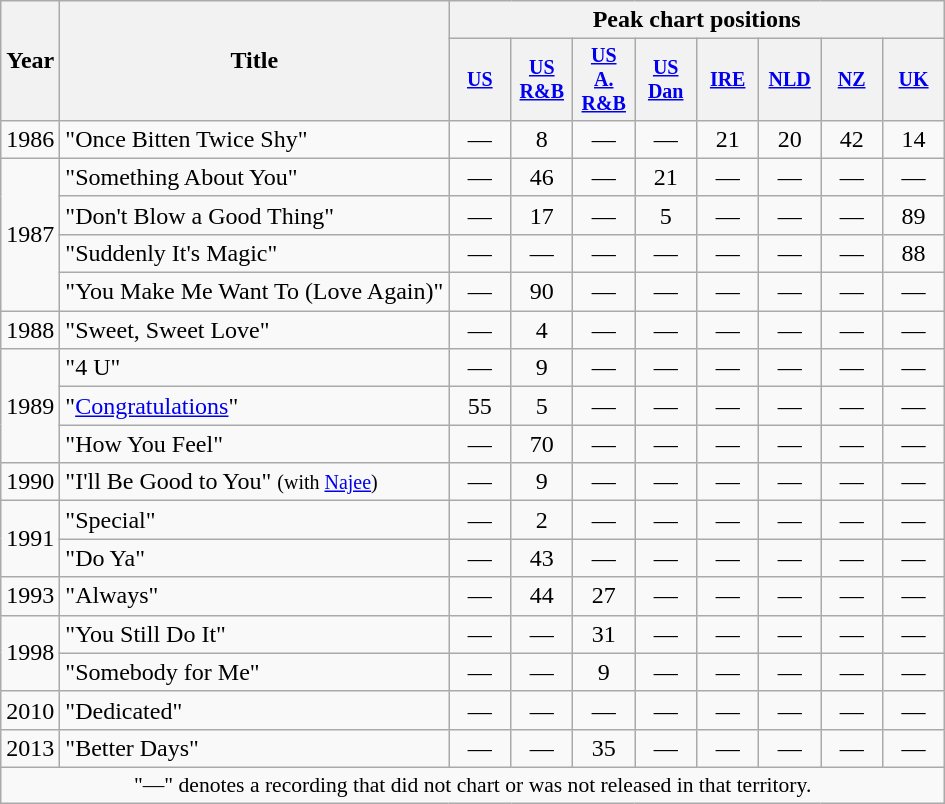<table class="wikitable" style="text-align:center;">
<tr>
<th rowspan="2">Year</th>
<th rowspan="2">Title</th>
<th colspan="8">Peak chart positions</th>
</tr>
<tr style="font-size:smaller;">
<th width="35"><a href='#'>US</a><br></th>
<th width="35"><a href='#'>US<br>R&B</a><br></th>
<th width="35"><a href='#'>US<br>A. R&B</a><br></th>
<th width="35"><a href='#'>US<br>Dan</a><br></th>
<th width="35"><a href='#'>IRE</a><br></th>
<th width="35"><a href='#'>NLD</a><br></th>
<th width="35"><a href='#'>NZ</a> <br></th>
<th width="35"><a href='#'>UK</a><br></th>
</tr>
<tr>
<td>1986</td>
<td align="left">"Once Bitten Twice Shy"</td>
<td>—</td>
<td>8</td>
<td>—</td>
<td>—</td>
<td>21</td>
<td>20</td>
<td>42</td>
<td>14</td>
</tr>
<tr>
<td rowspan="4">1987</td>
<td align="left">"Something About You"</td>
<td>—</td>
<td>46</td>
<td>—</td>
<td>21</td>
<td>—</td>
<td>—</td>
<td>—</td>
<td>—</td>
</tr>
<tr>
<td align="left">"Don't Blow a Good Thing"</td>
<td>—</td>
<td>17</td>
<td>—</td>
<td>5</td>
<td>—</td>
<td>—</td>
<td>—</td>
<td>89</td>
</tr>
<tr>
<td align="left">"Suddenly It's Magic"</td>
<td>—</td>
<td>—</td>
<td>—</td>
<td>—</td>
<td>—</td>
<td>—</td>
<td>—</td>
<td>88</td>
</tr>
<tr>
<td align="left">"You Make Me Want To (Love Again)"</td>
<td>—</td>
<td>90</td>
<td>—</td>
<td>—</td>
<td>—</td>
<td>—</td>
<td>—</td>
<td>—</td>
</tr>
<tr>
<td>1988</td>
<td align="left">"Sweet, Sweet Love"</td>
<td>—</td>
<td>4</td>
<td>—</td>
<td>—</td>
<td>—</td>
<td>—</td>
<td>—</td>
<td>—</td>
</tr>
<tr>
<td rowspan="3">1989</td>
<td align="left">"4 U"</td>
<td>—</td>
<td>9</td>
<td>—</td>
<td>—</td>
<td>—</td>
<td>—</td>
<td>—</td>
<td>—</td>
</tr>
<tr>
<td align="left">"<a href='#'>Congratulations</a>"</td>
<td>55</td>
<td>5</td>
<td>—</td>
<td>—</td>
<td>—</td>
<td>—</td>
<td>—</td>
<td>—</td>
</tr>
<tr>
<td align="left">"How You Feel"</td>
<td>—</td>
<td>70</td>
<td>—</td>
<td>—</td>
<td>—</td>
<td>—</td>
<td>—</td>
<td>—</td>
</tr>
<tr>
<td>1990</td>
<td align="left">"I'll Be Good to You" <small>(with <a href='#'>Najee</a>)</small></td>
<td>—</td>
<td>9</td>
<td>—</td>
<td>—</td>
<td>—</td>
<td>—</td>
<td>—</td>
<td>—</td>
</tr>
<tr>
<td rowspan="2">1991</td>
<td align="left">"Special"</td>
<td>—</td>
<td>2</td>
<td>—</td>
<td>—</td>
<td>—</td>
<td>—</td>
<td>—</td>
<td>—</td>
</tr>
<tr>
<td align="left">"Do Ya"</td>
<td>—</td>
<td>43</td>
<td>—</td>
<td>—</td>
<td>—</td>
<td>—</td>
<td>—</td>
<td>—</td>
</tr>
<tr>
<td>1993</td>
<td align="left">"Always"</td>
<td>—</td>
<td>44</td>
<td>27</td>
<td>—</td>
<td>—</td>
<td>—</td>
<td>—</td>
<td>—</td>
</tr>
<tr>
<td rowspan="2">1998</td>
<td align="left">"You Still Do It"</td>
<td>—</td>
<td>—</td>
<td>31</td>
<td>—</td>
<td>—</td>
<td>—</td>
<td>—</td>
<td>—</td>
</tr>
<tr>
<td align="left">"Somebody for Me"</td>
<td>—</td>
<td>—</td>
<td>9</td>
<td>—</td>
<td>—</td>
<td>—</td>
<td>—</td>
<td>—</td>
</tr>
<tr>
<td>2010</td>
<td align="left">"Dedicated"</td>
<td>—</td>
<td>—</td>
<td>—</td>
<td>—</td>
<td>—</td>
<td>—</td>
<td>—</td>
<td>—</td>
</tr>
<tr>
<td>2013</td>
<td align="left">"Better Days"</td>
<td>—</td>
<td>—</td>
<td>35</td>
<td>—</td>
<td>—</td>
<td>—</td>
<td>—</td>
<td>—</td>
</tr>
<tr>
<td colspan="15" style="font-size:90%">"—" denotes a recording that did not chart or was not released in that territory.</td>
</tr>
</table>
